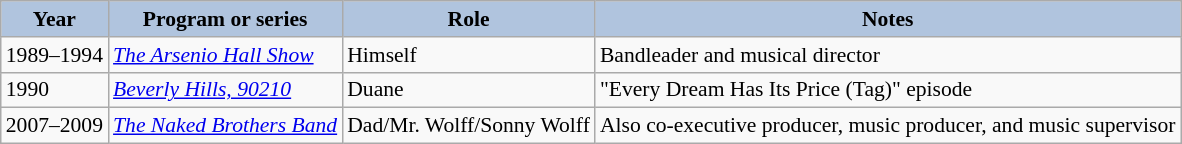<table class="wikitable" style="font-size:90%">
<tr style="text-align:center;">
<th style="background:#B0C4DE;">Year</th>
<th style="background:#B0C4DE;">Program or series</th>
<th style="background:#B0C4DE;">Role</th>
<th style="background:#B0C4DE;">Notes</th>
</tr>
<tr>
<td>1989–1994</td>
<td><em><a href='#'>The Arsenio Hall Show</a></em></td>
<td>Himself</td>
<td>Bandleader and musical director</td>
</tr>
<tr>
<td>1990</td>
<td><em><a href='#'>Beverly Hills, 90210</a></em></td>
<td>Duane</td>
<td>"Every Dream Has Its Price (Tag)" episode</td>
</tr>
<tr>
<td>2007–2009</td>
<td><em><a href='#'>The Naked Brothers Band</a></em></td>
<td>Dad/Mr. Wolff/Sonny Wolff</td>
<td>Also co-executive producer, music producer, and music supervisor</td>
</tr>
</table>
